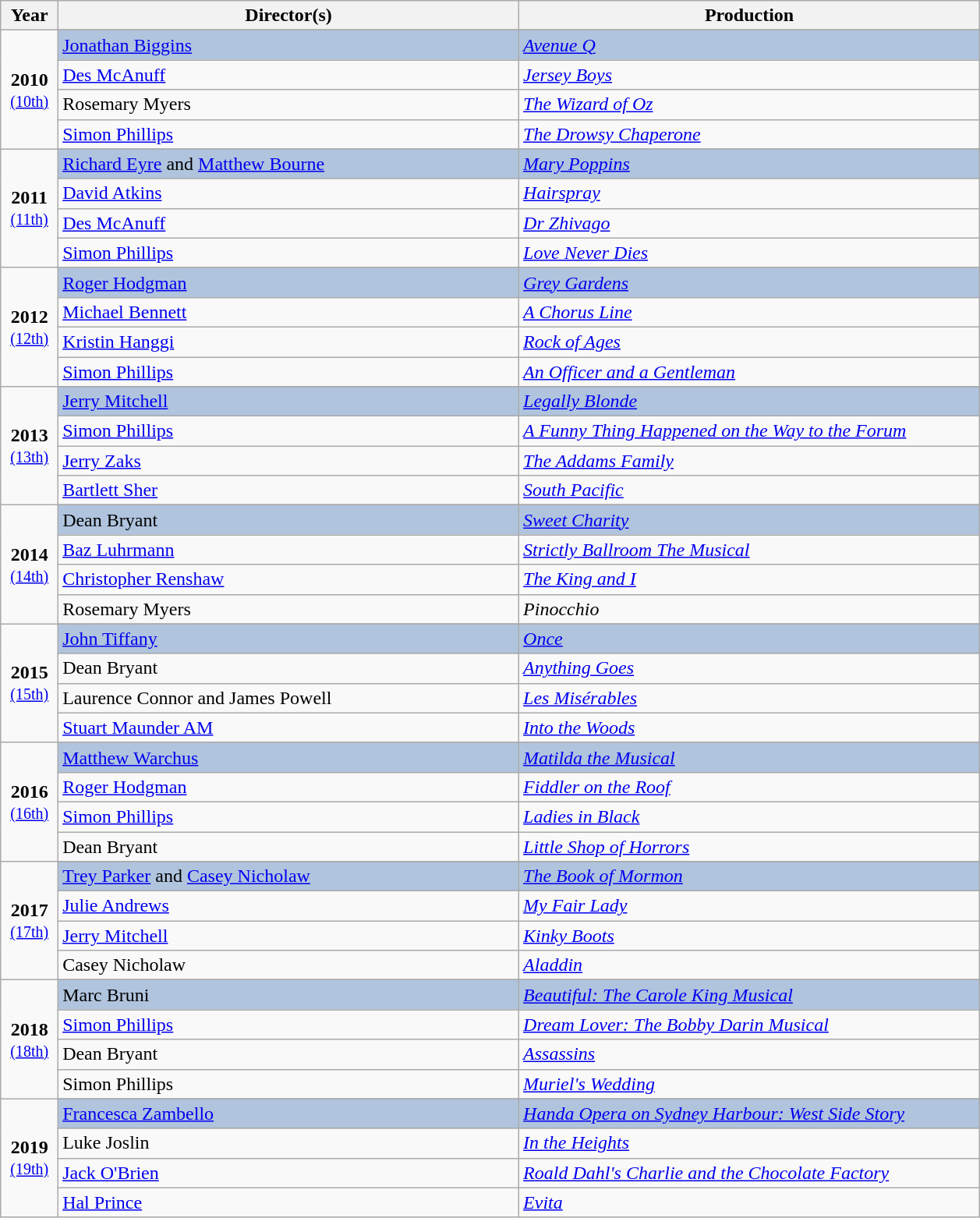<table class="sortable wikitable">
<tr>
<th width="5%">Year</th>
<th width="40%">Director(s)</th>
<th width="40%">Production</th>
</tr>
<tr>
<td rowspan=5 align="center"><strong>2010</strong><br><small><a href='#'>(10th)</a></small></td>
</tr>
<tr style="background:#B0C4DE">
<td><a href='#'>Jonathan Biggins</a></td>
<td><em><a href='#'>Avenue Q</a></em></td>
</tr>
<tr>
<td><a href='#'>Des McAnuff</a></td>
<td><em><a href='#'>Jersey Boys</a></em></td>
</tr>
<tr>
<td>Rosemary Myers</td>
<td><em><a href='#'>The Wizard of Oz</a></em></td>
</tr>
<tr>
<td><a href='#'>Simon Phillips</a></td>
<td><em><a href='#'>The Drowsy Chaperone</a></em></td>
</tr>
<tr>
<td rowspan=5 align="center"><strong>2011</strong><br><small><a href='#'>(11th)</a></small></td>
</tr>
<tr style="background:#B0C4DE">
<td><a href='#'>Richard Eyre</a> and <a href='#'>Matthew Bourne</a></td>
<td><em><a href='#'>Mary Poppins</a></em></td>
</tr>
<tr>
<td><a href='#'>David Atkins</a></td>
<td><em><a href='#'>Hairspray</a></em></td>
</tr>
<tr>
<td><a href='#'>Des McAnuff</a></td>
<td><em><a href='#'>Dr Zhivago</a></em></td>
</tr>
<tr>
<td><a href='#'>Simon Phillips</a></td>
<td><em><a href='#'>Love Never Dies</a></em></td>
</tr>
<tr>
<td rowspan=5 align="center"><strong>2012</strong><br><small><a href='#'>(12th)</a></small></td>
</tr>
<tr style="background:#B0C4DE">
<td><a href='#'>Roger Hodgman</a></td>
<td><em><a href='#'>Grey Gardens</a></em></td>
</tr>
<tr>
<td><a href='#'>Michael Bennett</a></td>
<td><em><a href='#'>A Chorus Line</a></em></td>
</tr>
<tr>
<td><a href='#'>Kristin Hanggi</a></td>
<td><em><a href='#'>Rock of Ages</a></em></td>
</tr>
<tr>
<td><a href='#'>Simon Phillips</a></td>
<td><em><a href='#'>An Officer and a Gentleman</a></em></td>
</tr>
<tr>
<td rowspan=5 align="center"><strong>2013</strong><br><small><a href='#'>(13th)</a></small></td>
</tr>
<tr style="background:#B0C4DE">
<td><a href='#'>Jerry Mitchell</a></td>
<td><em><a href='#'>Legally Blonde</a></em></td>
</tr>
<tr>
<td><a href='#'>Simon Phillips</a></td>
<td><em><a href='#'>A Funny Thing Happened on the Way to the Forum</a></em></td>
</tr>
<tr>
<td><a href='#'>Jerry Zaks</a></td>
<td><em><a href='#'>The Addams Family</a></em></td>
</tr>
<tr>
<td><a href='#'>Bartlett Sher</a></td>
<td><em><a href='#'>South Pacific</a></em></td>
</tr>
<tr>
<td rowspan=5 align="center"><strong>2014</strong><br><small><a href='#'>(14th)</a></small></td>
</tr>
<tr style="background:#B0C4DE">
<td>Dean Bryant</td>
<td><em><a href='#'>Sweet Charity</a></em></td>
</tr>
<tr>
<td><a href='#'>Baz Luhrmann</a></td>
<td><em><a href='#'>Strictly Ballroom The Musical</a></em></td>
</tr>
<tr>
<td><a href='#'>Christopher Renshaw</a></td>
<td><em><a href='#'>The King and I</a></em></td>
</tr>
<tr>
<td>Rosemary Myers</td>
<td><em>Pinocchio</em></td>
</tr>
<tr>
<td rowspan=5 align="center"><strong>2015</strong><br><small><a href='#'>(15th)</a></small></td>
</tr>
<tr style="background:#B0C4DE">
<td><a href='#'>John Tiffany</a></td>
<td><em><a href='#'>Once</a></em></td>
</tr>
<tr>
<td>Dean Bryant</td>
<td><em><a href='#'>Anything Goes</a></em></td>
</tr>
<tr>
<td>Laurence Connor and James Powell</td>
<td><em><a href='#'>Les Misérables</a></em></td>
</tr>
<tr>
<td><a href='#'>Stuart Maunder AM</a></td>
<td><em><a href='#'>Into the Woods</a></em></td>
</tr>
<tr>
<td rowspan=5 align="center"><strong>2016</strong><br><small><a href='#'>(16th)</a></small></td>
</tr>
<tr style="background:#B0C4DE">
<td><a href='#'>Matthew Warchus</a></td>
<td><em><a href='#'>Matilda the Musical</a></em></td>
</tr>
<tr>
<td><a href='#'>Roger Hodgman</a></td>
<td><em><a href='#'>Fiddler on the Roof</a></em></td>
</tr>
<tr>
<td><a href='#'>Simon Phillips</a></td>
<td><em><a href='#'>Ladies in Black</a></em></td>
</tr>
<tr>
<td>Dean Bryant</td>
<td><em><a href='#'>Little Shop of Horrors</a></em></td>
</tr>
<tr>
<td rowspan=5 align="center"><strong>2017</strong><br><small><a href='#'>(17th)</a></small></td>
</tr>
<tr style="background:#B0C4DE">
<td><a href='#'>Trey Parker</a> and <a href='#'>Casey Nicholaw</a></td>
<td><em><a href='#'>The Book of Mormon</a></em></td>
</tr>
<tr>
<td><a href='#'>Julie Andrews</a></td>
<td><em><a href='#'>My Fair Lady</a></em></td>
</tr>
<tr>
<td><a href='#'>Jerry Mitchell</a></td>
<td><em><a href='#'>Kinky Boots</a></em></td>
</tr>
<tr>
<td>Casey Nicholaw</td>
<td><em><a href='#'>Aladdin</a></em></td>
</tr>
<tr>
<td rowspan=5 align="center"><strong>2018</strong><br><small><a href='#'>(18th)</a></small></td>
</tr>
<tr style="background:#B0C4DE">
<td>Marc Bruni</td>
<td><em><a href='#'>Beautiful: The Carole King Musical</a></em></td>
</tr>
<tr>
<td><a href='#'>Simon Phillips</a></td>
<td><em><a href='#'>Dream Lover: The Bobby Darin Musical</a></em></td>
</tr>
<tr>
<td>Dean Bryant</td>
<td><em><a href='#'>Assassins</a></em></td>
</tr>
<tr>
<td>Simon Phillips</td>
<td><em><a href='#'>Muriel's Wedding</a></em></td>
</tr>
<tr>
<td rowspan=5 align="center"><strong>2019</strong><br><small><a href='#'>(19th)</a></small></td>
</tr>
<tr style="background:#B0C4DE">
<td><a href='#'>Francesca Zambello</a></td>
<td><em><a href='#'>Handa Opera on Sydney Harbour: West Side Story</a></em></td>
</tr>
<tr>
<td>Luke Joslin</td>
<td><em><a href='#'>In the Heights</a></em></td>
</tr>
<tr>
<td><a href='#'>Jack O'Brien</a></td>
<td><em><a href='#'>Roald Dahl's Charlie and the Chocolate Factory</a></em></td>
</tr>
<tr>
<td><a href='#'>Hal Prince</a></td>
<td><em><a href='#'>Evita</a></em></td>
</tr>
</table>
